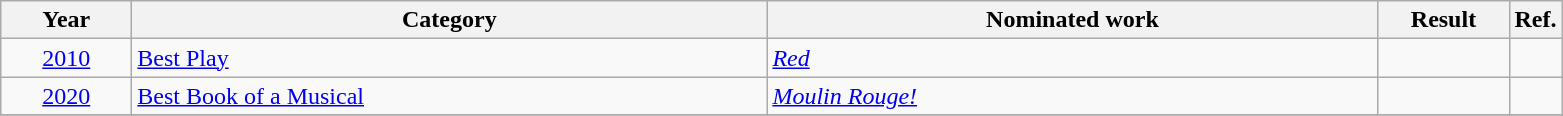<table class=wikitable>
<tr>
<th scope="col" style="width:5em;">Year</th>
<th scope="col" style="width:26em;">Category</th>
<th scope="col" style="width:25em;">Nominated work</th>
<th scope="col" style="width:5em;">Result</th>
<th>Ref.</th>
</tr>
<tr>
<td style="text-align:center;"><a href='#'>2010</a></td>
<td><a href='#'>Best Play</a></td>
<td><em><a href='#'>Red</a></em></td>
<td></td>
<td></td>
</tr>
<tr>
<td style="text-align:center;"><a href='#'>2020</a></td>
<td><a href='#'>Best Book of a Musical</a></td>
<td><em><a href='#'>Moulin Rouge!</a></em></td>
<td></td>
<td></td>
</tr>
<tr>
</tr>
</table>
